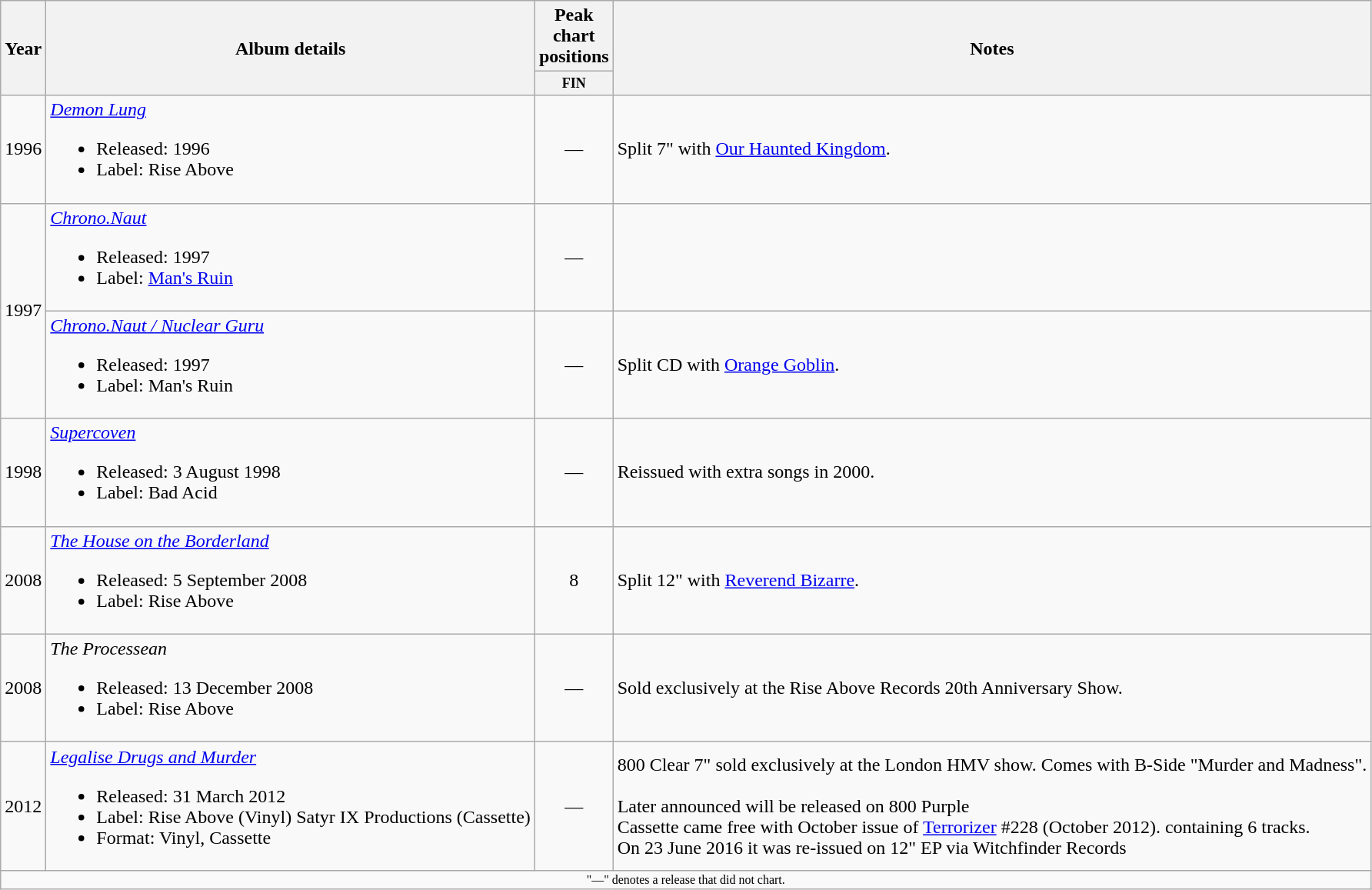<table class="wikitable">
<tr>
<th rowspan="2">Year</th>
<th rowspan="2">Album details</th>
<th>Peak chart positions</th>
<th rowspan="2">Notes</th>
</tr>
<tr>
<th style="width:3em;font-size:75%">FIN<br></th>
</tr>
<tr>
<td>1996</td>
<td><em><a href='#'>Demon Lung</a></em><br><ul><li>Released: 1996</li><li>Label: Rise Above</li></ul></td>
<td style="text-align:center;">—</td>
<td>Split 7" with <a href='#'>Our Haunted Kingdom</a>.</td>
</tr>
<tr>
<td rowspan="2">1997</td>
<td><em><a href='#'>Chrono.Naut</a></em><br><ul><li>Released: 1997</li><li>Label: <a href='#'>Man's Ruin</a></li></ul></td>
<td style="text-align:center;">—</td>
<td></td>
</tr>
<tr>
<td><em><a href='#'>Chrono.Naut / Nuclear Guru</a></em><br><ul><li>Released: 1997</li><li>Label: Man's Ruin</li></ul></td>
<td style="text-align:center;">—</td>
<td>Split CD with <a href='#'>Orange Goblin</a>.</td>
</tr>
<tr>
<td>1998</td>
<td><em><a href='#'>Supercoven</a></em><br><ul><li>Released: 3 August 1998</li><li>Label: Bad Acid</li></ul></td>
<td style="text-align:center;">—</td>
<td>Reissued with extra songs in 2000.</td>
</tr>
<tr>
<td>2008</td>
<td><em><a href='#'>The House on the Borderland</a></em><br><ul><li>Released: 5 September 2008</li><li>Label: Rise Above</li></ul></td>
<td style="text-align:center;">8</td>
<td>Split 12" with <a href='#'>Reverend Bizarre</a>.</td>
</tr>
<tr>
<td>2008</td>
<td><em>The Processean</em><br><ul><li>Released: 13 December 2008</li><li>Label: Rise Above</li></ul></td>
<td style="text-align:center;">—</td>
<td>Sold exclusively at the Rise Above Records 20th Anniversary Show.</td>
</tr>
<tr>
<td>2012</td>
<td><em><a href='#'>Legalise Drugs and Murder</a></em><br><ul><li>Released: 31 March 2012</li><li>Label: Rise Above (Vinyl) Satyr IX Productions (Cassette)</li><li>Format: Vinyl, Cassette</li></ul></td>
<td style="text-align:center;">—</td>
<td>800 Clear 7" sold exclusively at the London HMV show. Comes with B-Side "Murder and Madness".<br><br>Later announced will be released on 800 Purple<br>Cassette came free with October issue of <a href='#'>Terrorizer</a> #228 (October 2012). containing 6 tracks.<br>On 23 June 2016 it was re-issued on 12" EP via Witchfinder Records</td>
</tr>
<tr>
<td colspan="4" style="text-align:center; font-size:8pt;">"—" denotes a release that did not chart.</td>
</tr>
</table>
